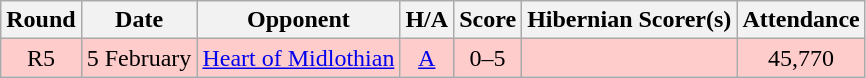<table class="wikitable" style="text-align:center">
<tr>
<th>Round</th>
<th>Date</th>
<th>Opponent</th>
<th>H/A</th>
<th>Score</th>
<th>Hibernian Scorer(s)</th>
<th>Attendance</th>
</tr>
<tr bgcolor=#FFCCCC>
<td>R5</td>
<td align=left>5 February</td>
<td align=left><a href='#'>Heart of Midlothian</a></td>
<td><a href='#'>A</a></td>
<td>0–5</td>
<td align=left></td>
<td>45,770</td>
</tr>
</table>
